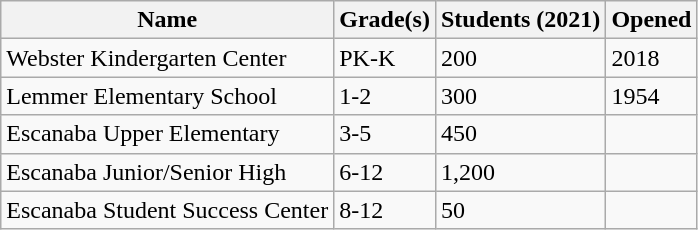<table class="wikitable sortable">
<tr>
<th>Name</th>
<th>Grade(s)</th>
<th>Students (2021)</th>
<th>Opened</th>
</tr>
<tr>
<td>Webster Kindergarten Center</td>
<td>PK-K</td>
<td>200</td>
<td>2018</td>
</tr>
<tr>
<td>Lemmer Elementary School</td>
<td>1-2</td>
<td>300</td>
<td>1954</td>
</tr>
<tr>
<td>Escanaba Upper Elementary</td>
<td>3-5</td>
<td>450</td>
<td></td>
</tr>
<tr>
<td>Escanaba Junior/Senior High</td>
<td>6-12</td>
<td>1,200</td>
<td></td>
</tr>
<tr>
<td>Escanaba Student Success Center</td>
<td>8-12</td>
<td>50</td>
<td></td>
</tr>
</table>
